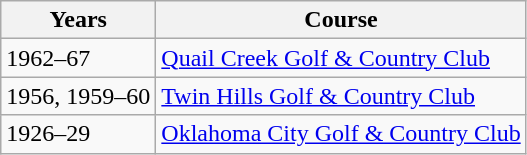<table class="wikitable">
<tr>
<th>Years</th>
<th>Course</th>
</tr>
<tr>
<td>1962–67</td>
<td><a href='#'>Quail Creek Golf & Country Club</a></td>
</tr>
<tr>
<td>1956, 1959–60</td>
<td><a href='#'>Twin Hills Golf & Country Club</a></td>
</tr>
<tr>
<td>1926–29</td>
<td><a href='#'>Oklahoma City Golf & Country Club</a></td>
</tr>
</table>
